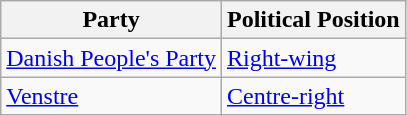<table class="wikitable mw-collapsible mw-collapsed">
<tr>
<th>Party</th>
<th>Political Position</th>
</tr>
<tr>
<td><a href='#'>Danish People's Party</a></td>
<td><a href='#'>Right-wing</a></td>
</tr>
<tr>
<td><a href='#'>Venstre</a></td>
<td><a href='#'>Centre-right</a></td>
</tr>
</table>
